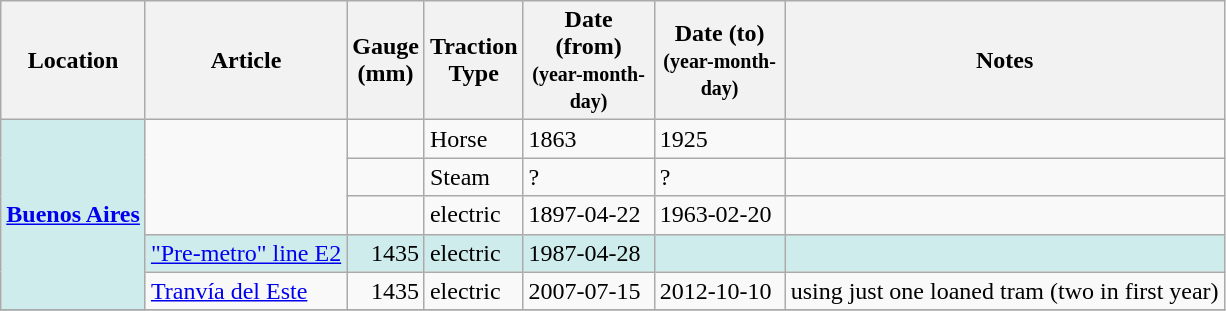<table class="wikitable sortable">
<tr>
<th>Location</th>
<th>Article</th>
<th>Gauge<br> (mm)</th>
<th>Traction<br>Type</th>
<th width=80px>Date (from)<br><small>(year-month-day)</small></th>
<th width=80px>Date (to)<br><small>(year-month-day)</small></th>
<th>Notes</th>
</tr>
<tr>
<td style="background:#CFECEC" rowspan="5"><strong><a href='#'>Buenos Aires</a></strong></td>
<td rowspan="3"> </td>
<td align=right></td>
<td>Horse</td>
<td>1863</td>
<td>1925</td>
<td> </td>
</tr>
<tr>
<td align=right></td>
<td>Steam</td>
<td>?</td>
<td>?</td>
<td> </td>
</tr>
<tr>
<td align=right></td>
<td>electric</td>
<td>1897-04-22</td>
<td>1963-02-20</td>
<td> </td>
</tr>
<tr>
<td style="background:#CFECEC"><a href='#'>"Pre-metro" line E2</a></td>
<td style="background:#CFECEC" align=right>1435</td>
<td style="background:#CFECEC">electric</td>
<td style="background:#CFECEC">1987-04-28</td>
<td style="background:#CFECEC"> </td>
<td style="background:#CFECEC"> </td>
</tr>
<tr>
<td><a href='#'>Tranvía del Este</a></td>
<td align=right>1435</td>
<td>electric</td>
<td>2007-07-15</td>
<td>2012-10-10</td>
<td>using just one loaned tram (two in first year)</td>
</tr>
<tr>
</tr>
</table>
